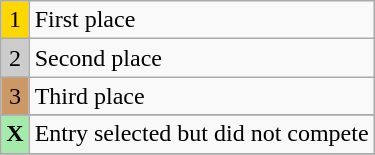<table class="wikitable">
<tr>
<td style="background-color:#FFD700; text-align:center;">1</td>
<td>First place</td>
</tr>
<tr>
<td style="background-color:#CCC; text-align:center;">2</td>
<td>Second place</td>
</tr>
<tr>
<td style="background-color:#C96; text-align:center;">3</td>
<td>Third place</td>
</tr>
<tr>
</tr>
<tr>
<td style="background-color:#A4EAA9; text-align:center;"><strong>X</strong></td>
<td>Entry selected but did not compete</td>
</tr>
<tr>
</tr>
</table>
